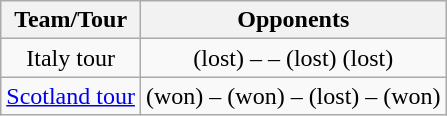<table class="wikitable" style="text-align:center;" border="1">
<tr>
<th style="width="100">Team/Tour</th>
<th style="width"390">Opponents</th>
</tr>
<tr>
<td>Italy tour</td>
<td align=center> (lost) –  – (lost)  (lost)</td>
</tr>
<tr>
<td><a href='#'>Scotland tour</a></td>
<td align=center> (won) –  (won) –  (lost) –  (won)</td>
</tr>
</table>
